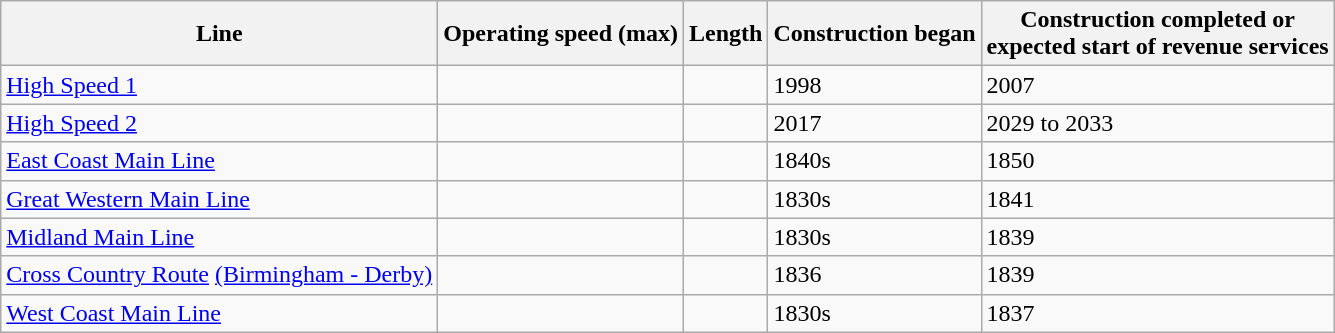<table class="wikitable sortable">
<tr>
<th>Line</th>
<th>Operating speed (max)</th>
<th>Length</th>
<th>Construction began</th>
<th>Construction completed or<br>expected start of revenue services</th>
</tr>
<tr>
<td><a href='#'>High Speed 1</a></td>
<td></td>
<td></td>
<td>1998</td>
<td>2007</td>
</tr>
<tr>
<td><a href='#'>High Speed 2</a></td>
<td></td>
<td></td>
<td>2017</td>
<td>2029 to 2033</td>
</tr>
<tr>
<td><a href='#'>East Coast Main Line</a></td>
<td></td>
<td></td>
<td>1840s</td>
<td>1850</td>
</tr>
<tr>
<td><a href='#'>Great Western Main Line</a></td>
<td></td>
<td></td>
<td>1830s</td>
<td>1841</td>
</tr>
<tr>
<td><a href='#'>Midland Main Line</a></td>
<td></td>
<td></td>
<td>1830s</td>
<td>1839</td>
</tr>
<tr>
<td><a href='#'>Cross Country Route</a> <a href='#'>(Birmingham - Derby)</a></td>
<td></td>
<td></td>
<td>1836</td>
<td>1839</td>
</tr>
<tr>
<td><a href='#'>West Coast Main Line</a></td>
<td></td>
<td></td>
<td>1830s</td>
<td>1837</td>
</tr>
</table>
